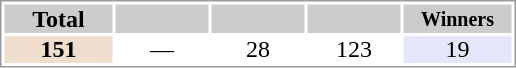<table style="border: 1px solid #999; background-color:#FFFFFF; line-height:16px; text-align:center">
<tr>
<th style="background-color: #ccc;" width="70">Total</th>
<th style="background-color: #ccc;" width="60"><small></small></th>
<th style="background-color: #ccc;" width="60"><small></small></th>
<th style="background-color: #ccc;" width="60"><small></small></th>
<th style="background-color: #ccc;" width="70"><small>Winners</small></th>
</tr>
<tr>
<td bgcolor=#EFDECD><strong>151</strong></td>
<td>—</td>
<td>28</td>
<td>123</td>
<td bgcolor="#E6E6FA">19</td>
</tr>
</table>
